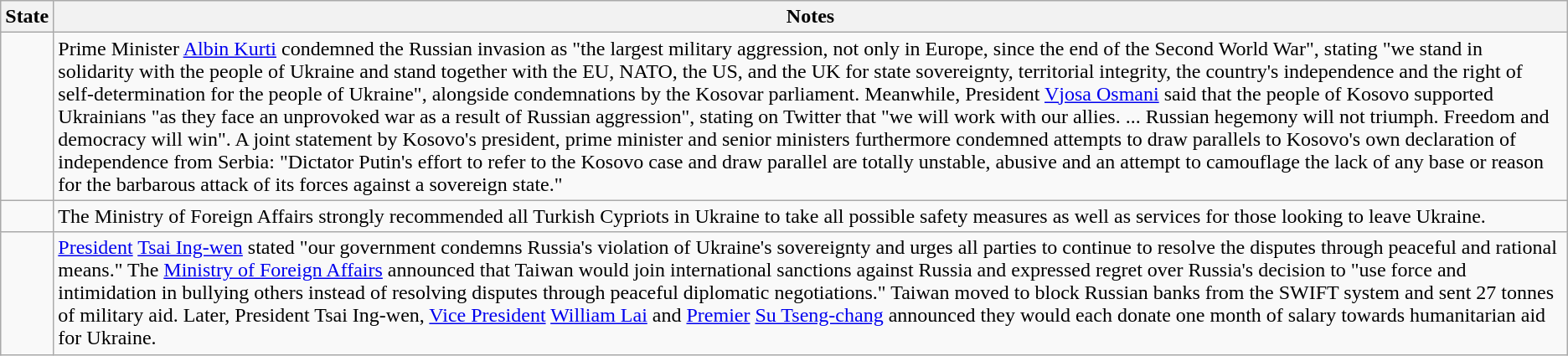<table class="wikitable">
<tr>
<th>State</th>
<th>Notes</th>
</tr>
<tr>
<td></td>
<td>Prime Minister <a href='#'>Albin Kurti</a> condemned the Russian invasion as "the largest military aggression, not only in Europe, since the end of the Second World War", stating "we stand in solidarity with the people of Ukraine and stand together with the EU, NATO, the US, and the UK for state sovereignty, territorial integrity, the country's independence and the right of self-determination for the people of Ukraine", alongside condemnations by the Kosovar parliament. Meanwhile, President <a href='#'>Vjosa Osmani</a> said that the people of Kosovo supported Ukrainians "as they face an unprovoked war as a result of Russian aggression", stating on Twitter that "we will work with our allies. ... Russian hegemony will not triumph. Freedom and democracy will win". A joint statement by Kosovo's president, prime minister and senior ministers furthermore condemned attempts to draw parallels to Kosovo's own declaration of independence from Serbia: "Dictator Putin's effort to refer to the Kosovo case and draw parallel are totally unstable, abusive and an attempt to camouflage the lack of any base or reason for the barbarous attack of its forces against a sovereign state."</td>
</tr>
<tr>
<td></td>
<td>The Ministry of Foreign Affairs strongly recommended all Turkish Cypriots in Ukraine to take all possible safety measures as well as services for those looking to leave Ukraine.</td>
</tr>
<tr>
<td></td>
<td><a href='#'>President</a> <a href='#'>Tsai Ing-wen</a> stated "our government condemns Russia's violation of Ukraine's sovereignty and urges all parties to continue to resolve the disputes through peaceful and rational means." The <a href='#'>Ministry of Foreign Affairs</a> announced that Taiwan would join international sanctions against Russia and expressed regret over Russia's decision to "use force and intimidation in bullying others instead of resolving disputes through peaceful diplomatic negotiations." Taiwan moved to block Russian banks from the SWIFT system and sent 27 tonnes of military aid. Later, President Tsai Ing-wen, <a href='#'>Vice President</a> <a href='#'>William Lai</a> and <a href='#'>Premier</a> <a href='#'>Su Tseng-chang</a> announced they would each donate one month of salary towards humanitarian aid for Ukraine.</td>
</tr>
</table>
